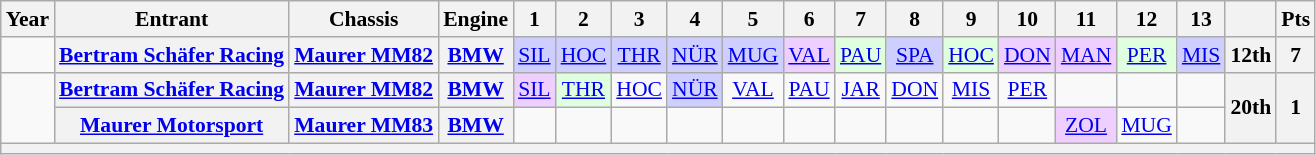<table class="wikitable" style="text-align:center; font-size:90%">
<tr>
<th>Year</th>
<th>Entrant</th>
<th>Chassis</th>
<th>Engine</th>
<th>1</th>
<th>2</th>
<th>3</th>
<th>4</th>
<th>5</th>
<th>6</th>
<th>7</th>
<th>8</th>
<th>9</th>
<th>10</th>
<th>11</th>
<th>12</th>
<th>13</th>
<th></th>
<th>Pts</th>
</tr>
<tr>
<td></td>
<th><a href='#'>Bertram Schäfer Racing</a></th>
<th><a href='#'>Maurer MM82</a></th>
<th><a href='#'>BMW</a></th>
<td style="background:#CFCFFF;"><a href='#'>SIL</a><br></td>
<td style="background:#CFCFFF;"><a href='#'>HOC</a><br></td>
<td style="background:#CFCFFF;"><a href='#'>THR</a><br></td>
<td style="background:#CFCFFF;"><a href='#'>NÜR</a><br></td>
<td style="background:#CFCFFF;"><a href='#'>MUG</a><br></td>
<td style="background:#EFCFFF;"><a href='#'>VAL</a><br></td>
<td style="background:#DFFFDF;"><a href='#'>PAU</a><br></td>
<td style="background:#CFCFFF;"><a href='#'>SPA</a><br></td>
<td style="background:#DFFFDF;"><a href='#'>HOC</a><br></td>
<td style="background:#EFCFFF;"><a href='#'>DON</a><br></td>
<td style="background:#EFCFFF;"><a href='#'>MAN</a><br></td>
<td style="background:#DFFFDF;"><a href='#'>PER</a><br></td>
<td style="background:#CFCFFF;"><a href='#'>MIS</a><br></td>
<th>12th</th>
<th>7</th>
</tr>
<tr>
<td rowspan=2></td>
<th><a href='#'>Bertram Schäfer Racing</a></th>
<th><a href='#'>Maurer MM82</a></th>
<th><a href='#'>BMW</a></th>
<td style="background:#EFCFFF;"><a href='#'>SIL</a><br></td>
<td style="background:#DFFFDF;"><a href='#'>THR</a><br></td>
<td><a href='#'>HOC</a></td>
<td style="background:#CFCFFF;"><a href='#'>NÜR</a><br></td>
<td><a href='#'>VAL</a></td>
<td><a href='#'>PAU</a></td>
<td><a href='#'>JAR</a></td>
<td><a href='#'>DON</a></td>
<td><a href='#'>MIS</a></td>
<td><a href='#'>PER</a></td>
<td></td>
<td></td>
<td></td>
<th rowspan=2>20th</th>
<th rowspan=2>1</th>
</tr>
<tr>
<th><a href='#'>Maurer Motorsport</a></th>
<th><a href='#'>Maurer MM83</a></th>
<th><a href='#'>BMW</a></th>
<td></td>
<td></td>
<td></td>
<td></td>
<td></td>
<td></td>
<td></td>
<td></td>
<td></td>
<td></td>
<td style="background:#EFCFFF;"><a href='#'>ZOL</a><br></td>
<td><a href='#'>MUG</a></td>
<td></td>
</tr>
<tr>
<th colspan=19></th>
</tr>
</table>
